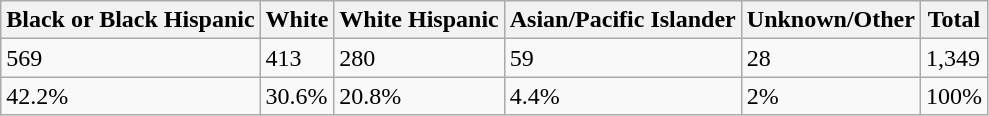<table class="wikitable floatright" style="align:right;">
<tr>
<th>Black or Black Hispanic</th>
<th>White</th>
<th>White Hispanic</th>
<th>Asian/Pacific Islander</th>
<th>Unknown/Other</th>
<th>Total</th>
</tr>
<tr>
<td>569</td>
<td>413</td>
<td>280</td>
<td>59</td>
<td>28</td>
<td>1,349</td>
</tr>
<tr>
<td>42.2%</td>
<td>30.6%</td>
<td>20.8%</td>
<td>4.4%</td>
<td>2%</td>
<td>100%</td>
</tr>
</table>
